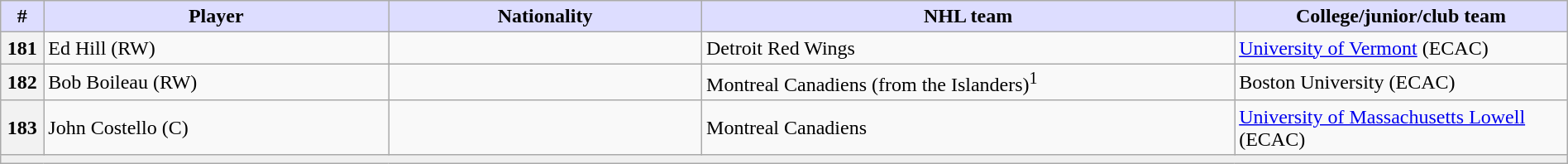<table class="wikitable" style="width: 100%">
<tr>
<th style="background:#ddf; width:2.75%;">#</th>
<th style="background:#ddf; width:22.0%;">Player</th>
<th style="background:#ddf; width:20.0%;">Nationality</th>
<th style="background:#ddf; width:34.0%;">NHL team</th>
<th style="background:#ddf; width:100.0%;">College/junior/club team</th>
</tr>
<tr>
<th>181</th>
<td>Ed Hill (RW)</td>
<td></td>
<td>Detroit Red Wings</td>
<td><a href='#'>University of Vermont</a> (ECAC)</td>
</tr>
<tr>
<th>182</th>
<td>Bob Boileau (RW)</td>
<td></td>
<td>Montreal Canadiens (from the Islanders)<sup>1</sup></td>
<td>Boston University (ECAC)</td>
</tr>
<tr>
<th>183</th>
<td>John Costello (C)</td>
<td></td>
<td>Montreal Canadiens</td>
<td><a href='#'>University of Massachusetts Lowell</a> (ECAC)</td>
</tr>
<tr>
<td align=center colspan="6" bgcolor="#efefef"></td>
</tr>
</table>
